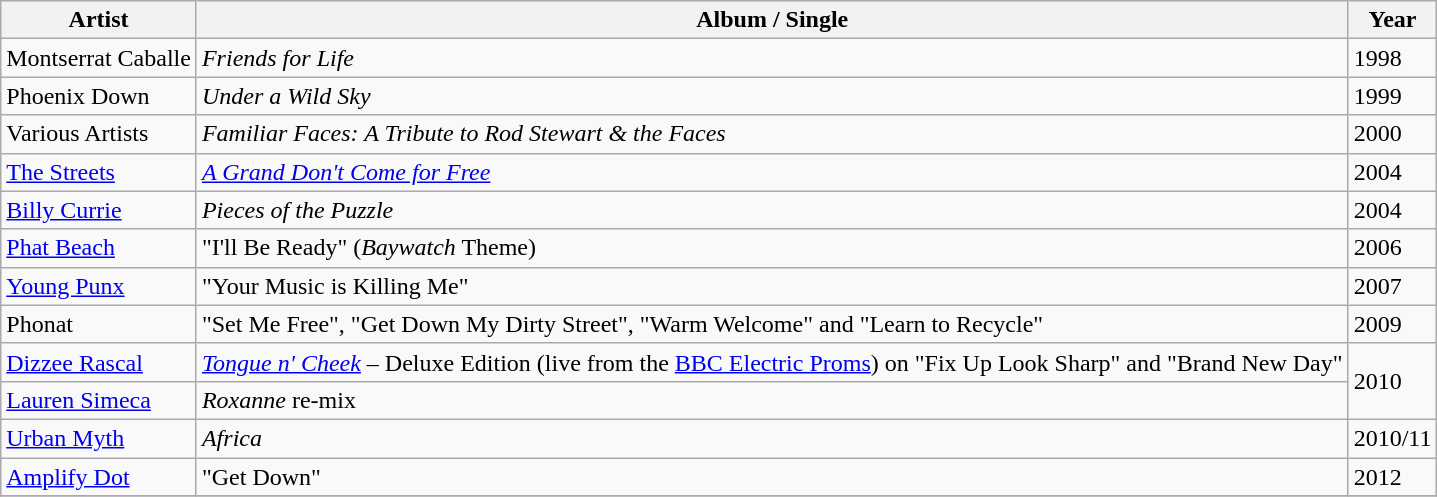<table class="wikitable">
<tr>
<th>Artist</th>
<th>Album / Single</th>
<th>Year</th>
</tr>
<tr>
<td>Montserrat Caballe</td>
<td><em>Friends for Life</em></td>
<td>1998</td>
</tr>
<tr>
<td>Phoenix Down</td>
<td><em>Under a Wild Sky</em></td>
<td>1999</td>
</tr>
<tr>
<td>Various Artists</td>
<td><em>Familiar Faces: A Tribute to Rod Stewart & the Faces</em></td>
<td>2000</td>
</tr>
<tr>
<td><a href='#'>The Streets</a></td>
<td><em><a href='#'>A Grand Don't Come for Free</a></em></td>
<td>2004</td>
</tr>
<tr>
<td><a href='#'>Billy Currie</a></td>
<td><em>Pieces of the Puzzle</em></td>
<td>2004</td>
</tr>
<tr>
<td><a href='#'>Phat Beach</a></td>
<td>"I'll Be Ready" (<em>Baywatch</em> Theme)</td>
<td>2006</td>
</tr>
<tr>
<td><a href='#'>Young Punx</a></td>
<td>"Your Music is Killing Me"</td>
<td>2007</td>
</tr>
<tr>
<td>Phonat</td>
<td>"Set Me Free", "Get Down My Dirty Street", "Warm Welcome" and "Learn to Recycle"</td>
<td>2009</td>
</tr>
<tr>
<td><a href='#'>Dizzee Rascal</a></td>
<td><em><a href='#'>Tongue n' Cheek</a></em> – Deluxe Edition (live from the <a href='#'>BBC Electric Proms</a>) on "Fix Up Look Sharp" and "Brand New Day"</td>
<td rowspan="2">2010</td>
</tr>
<tr>
<td><a href='#'>Lauren Simeca</a></td>
<td><em>Roxanne</em> re-mix</td>
</tr>
<tr>
<td><a href='#'>Urban Myth</a></td>
<td><em>Africa</em></td>
<td>2010/11</td>
</tr>
<tr>
<td><a href='#'>Amplify Dot</a></td>
<td>"Get Down"</td>
<td>2012</td>
</tr>
<tr>
</tr>
</table>
